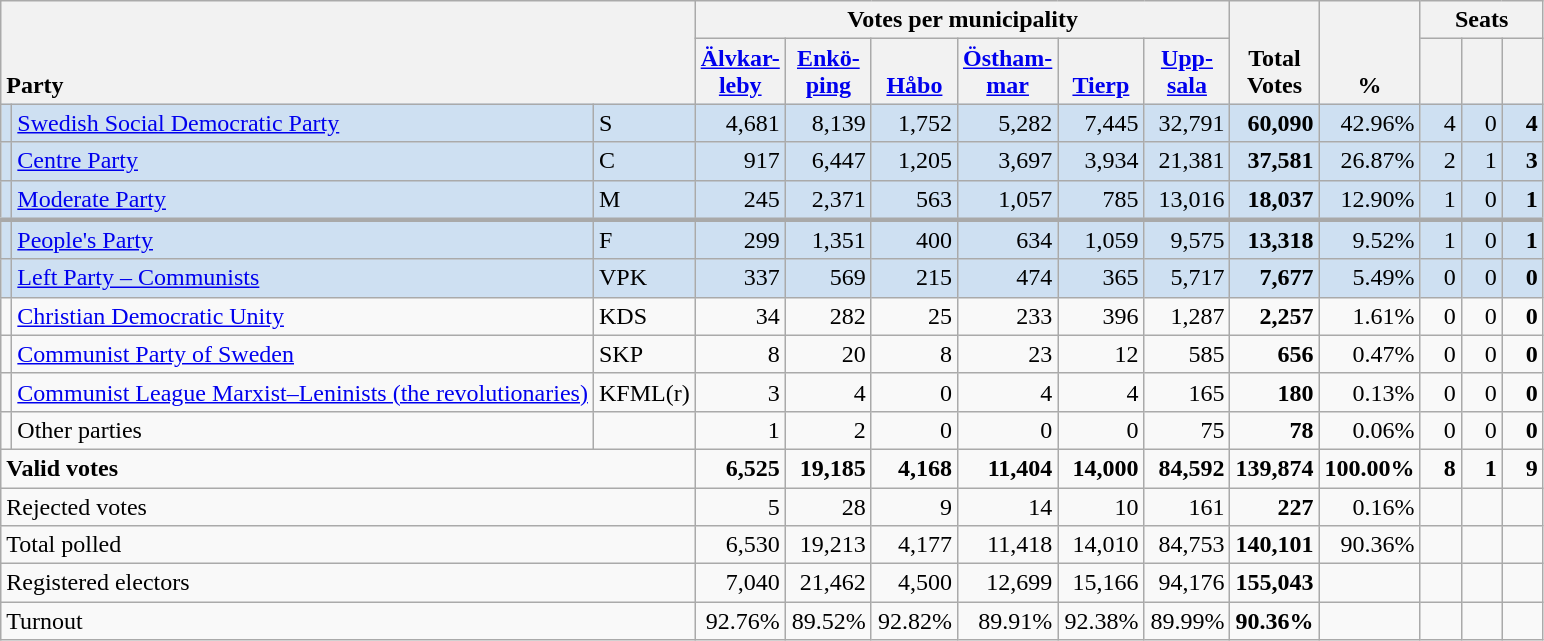<table class="wikitable" border="1" style="text-align:right;">
<tr>
<th style="text-align:left;" valign=bottom rowspan=2 colspan=3>Party</th>
<th colspan=6>Votes per municipality</th>
<th align=center valign=bottom rowspan=2 width="50">Total Votes</th>
<th align=center valign=bottom rowspan=2 width="50">%</th>
<th colspan=3>Seats</th>
</tr>
<tr>
<th align=center valign=bottom width="50"><a href='#'>Älvkar- leby</a></th>
<th align=center valign=bottom width="50"><a href='#'>Enkö- ping</a></th>
<th align=center valign=bottom width="50"><a href='#'>Håbo</a></th>
<th align=center valign=bottom width="50"><a href='#'>Östham- mar</a></th>
<th align=center valign=bottom width="50"><a href='#'>Tierp</a></th>
<th align=center valign=bottom width="50"><a href='#'>Upp- sala</a></th>
<th align=center valign=bottom width="20"><small></small></th>
<th align=center valign=bottom width="20"><small><a href='#'></a></small></th>
<th align=center valign=bottom width="20"><small></small></th>
</tr>
<tr style="background:#CEE0F2;">
<td></td>
<td align=left style="white-space: nowrap;"><a href='#'>Swedish Social Democratic Party</a></td>
<td align=left>S</td>
<td>4,681</td>
<td>8,139</td>
<td>1,752</td>
<td>5,282</td>
<td>7,445</td>
<td>32,791</td>
<td><strong>60,090</strong></td>
<td>42.96%</td>
<td>4</td>
<td>0</td>
<td><strong>4</strong></td>
</tr>
<tr style="background:#CEE0F2;">
<td></td>
<td align=left><a href='#'>Centre Party</a></td>
<td align=left>C</td>
<td>917</td>
<td>6,447</td>
<td>1,205</td>
<td>3,697</td>
<td>3,934</td>
<td>21,381</td>
<td><strong>37,581</strong></td>
<td>26.87%</td>
<td>2</td>
<td>1</td>
<td><strong>3</strong></td>
</tr>
<tr style="background:#CEE0F2;">
<td></td>
<td align=left><a href='#'>Moderate Party</a></td>
<td align=left>M</td>
<td>245</td>
<td>2,371</td>
<td>563</td>
<td>1,057</td>
<td>785</td>
<td>13,016</td>
<td><strong>18,037</strong></td>
<td>12.90%</td>
<td>1</td>
<td>0</td>
<td><strong>1</strong></td>
</tr>
<tr style="background:#CEE0F2; border-top:3px solid darkgray;">
<td></td>
<td align=left><a href='#'>People's Party</a></td>
<td align=left>F</td>
<td>299</td>
<td>1,351</td>
<td>400</td>
<td>634</td>
<td>1,059</td>
<td>9,575</td>
<td><strong>13,318</strong></td>
<td>9.52%</td>
<td>1</td>
<td>0</td>
<td><strong>1</strong></td>
</tr>
<tr style="background:#CEE0F2;">
<td></td>
<td align=left><a href='#'>Left Party – Communists</a></td>
<td align=left>VPK</td>
<td>337</td>
<td>569</td>
<td>215</td>
<td>474</td>
<td>365</td>
<td>5,717</td>
<td><strong>7,677</strong></td>
<td>5.49%</td>
<td>0</td>
<td>0</td>
<td><strong>0</strong></td>
</tr>
<tr>
<td></td>
<td align=left><a href='#'>Christian Democratic Unity</a></td>
<td align=left>KDS</td>
<td>34</td>
<td>282</td>
<td>25</td>
<td>233</td>
<td>396</td>
<td>1,287</td>
<td><strong>2,257</strong></td>
<td>1.61%</td>
<td>0</td>
<td>0</td>
<td><strong>0</strong></td>
</tr>
<tr>
<td></td>
<td align=left><a href='#'>Communist Party of Sweden</a></td>
<td align=left>SKP</td>
<td>8</td>
<td>20</td>
<td>8</td>
<td>23</td>
<td>12</td>
<td>585</td>
<td><strong>656</strong></td>
<td>0.47%</td>
<td>0</td>
<td>0</td>
<td><strong>0</strong></td>
</tr>
<tr>
<td></td>
<td align=left><a href='#'>Communist League Marxist–Leninists (the revolutionaries)</a></td>
<td align=left>KFML(r)</td>
<td>3</td>
<td>4</td>
<td>0</td>
<td>4</td>
<td>4</td>
<td>165</td>
<td><strong>180</strong></td>
<td>0.13%</td>
<td>0</td>
<td>0</td>
<td><strong>0</strong></td>
</tr>
<tr>
<td></td>
<td align=left>Other parties</td>
<td></td>
<td>1</td>
<td>2</td>
<td>0</td>
<td>0</td>
<td>0</td>
<td>75</td>
<td><strong>78</strong></td>
<td>0.06%</td>
<td>0</td>
<td>0</td>
<td><strong>0</strong></td>
</tr>
<tr style="font-weight:bold">
<td align=left colspan=3>Valid votes</td>
<td>6,525</td>
<td>19,185</td>
<td>4,168</td>
<td>11,404</td>
<td>14,000</td>
<td>84,592</td>
<td>139,874</td>
<td>100.00%</td>
<td>8</td>
<td>1</td>
<td>9</td>
</tr>
<tr>
<td align=left colspan=3>Rejected votes</td>
<td>5</td>
<td>28</td>
<td>9</td>
<td>14</td>
<td>10</td>
<td>161</td>
<td><strong>227</strong></td>
<td>0.16%</td>
<td></td>
<td></td>
<td></td>
</tr>
<tr>
<td align=left colspan=3>Total polled</td>
<td>6,530</td>
<td>19,213</td>
<td>4,177</td>
<td>11,418</td>
<td>14,010</td>
<td>84,753</td>
<td><strong>140,101</strong></td>
<td>90.36%</td>
<td></td>
<td></td>
<td></td>
</tr>
<tr>
<td align=left colspan=3>Registered electors</td>
<td>7,040</td>
<td>21,462</td>
<td>4,500</td>
<td>12,699</td>
<td>15,166</td>
<td>94,176</td>
<td><strong>155,043</strong></td>
<td></td>
<td></td>
<td></td>
<td></td>
</tr>
<tr>
<td align=left colspan=3>Turnout</td>
<td>92.76%</td>
<td>89.52%</td>
<td>92.82%</td>
<td>89.91%</td>
<td>92.38%</td>
<td>89.99%</td>
<td><strong>90.36%</strong></td>
<td></td>
<td></td>
<td></td>
<td></td>
</tr>
</table>
